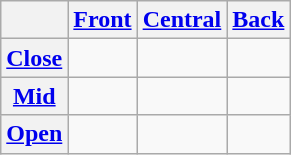<table class="wikitable" style="text-align:center">
<tr>
<th></th>
<th><a href='#'>Front</a></th>
<th><a href='#'>Central</a></th>
<th><a href='#'>Back</a></th>
</tr>
<tr align="center">
<th><a href='#'>Close</a></th>
<td></td>
<td></td>
<td></td>
</tr>
<tr>
<th><a href='#'>Mid</a></th>
<td></td>
<td></td>
<td></td>
</tr>
<tr align="center">
<th><a href='#'>Open</a></th>
<td></td>
<td></td>
<td></td>
</tr>
</table>
